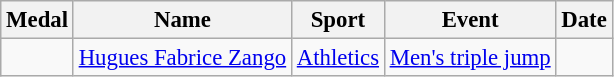<table class="wikitable sortable" style="font-size: 95%;">
<tr>
<th>Medal</th>
<th>Name</th>
<th>Sport</th>
<th>Event</th>
<th>Date</th>
</tr>
<tr>
<td></td>
<td><a href='#'>Hugues Fabrice Zango</a></td>
<td><a href='#'>Athletics</a></td>
<td><a href='#'>Men's triple jump</a></td>
<td></td>
</tr>
</table>
